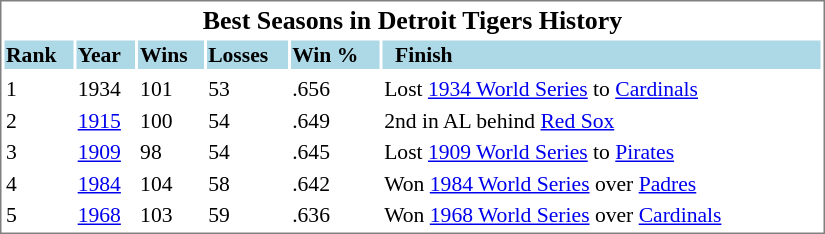<table cellpadding="10">
<tr align="left" style="vertical-align: top">
<td></td>
<td><br><table cellpadding="1" width="550px" style="font-size: 90%; border: 1px solid gray;">
<tr align="center" style="font-size: larger;">
<td colspan=6><strong>Best Seasons in Detroit Tigers History</strong></td>
</tr>
<tr style="background:lightblue;">
<td><strong>Rank</strong></td>
<td><strong>Year</strong></td>
<td><strong>Wins</strong></td>
<td><strong>Losses</strong></td>
<td><strong>Win %</strong></td>
<td>  <strong>Finish</strong></td>
</tr>
<tr align="center" style="vertical-align: middle;" style="background:lightblue;">
</tr>
<tr>
<td>1</td>
<td>1934</td>
<td>101</td>
<td>53</td>
<td>.656</td>
<td>Lost <a href='#'>1934 World Series</a> to <a href='#'>Cardinals</a></td>
</tr>
<tr>
<td>2</td>
<td><a href='#'>1915</a></td>
<td>100</td>
<td>54</td>
<td>.649</td>
<td>2nd in AL behind <a href='#'>Red Sox</a></td>
</tr>
<tr>
<td>3</td>
<td><a href='#'>1909</a></td>
<td>98</td>
<td>54</td>
<td>.645</td>
<td>Lost <a href='#'>1909 World Series</a> to <a href='#'>Pirates</a></td>
</tr>
<tr>
<td>4</td>
<td><a href='#'>1984</a></td>
<td>104</td>
<td>58</td>
<td>.642</td>
<td>Won <a href='#'>1984 World Series</a> over <a href='#'>Padres</a></td>
</tr>
<tr>
<td>5</td>
<td><a href='#'>1968</a></td>
<td>103</td>
<td>59</td>
<td>.636</td>
<td>Won <a href='#'>1968 World Series</a> over <a href='#'>Cardinals</a></td>
</tr>
</table>
</td>
</tr>
</table>
